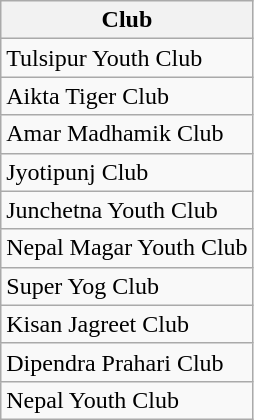<table class="wikitable" border="1">
<tr>
<th>Club</th>
</tr>
<tr>
<td>Tulsipur Youth Club</td>
</tr>
<tr>
<td>Aikta Tiger Club</td>
</tr>
<tr>
<td>Amar Madhamik Club</td>
</tr>
<tr>
<td>Jyotipunj Club</td>
</tr>
<tr>
<td>Junchetna Youth Club</td>
</tr>
<tr>
<td>Nepal Magar Youth Club</td>
</tr>
<tr>
<td>Super Yog Club</td>
</tr>
<tr>
<td>Kisan Jagreet Club</td>
</tr>
<tr>
<td>Dipendra Prahari Club</td>
</tr>
<tr>
<td>Nepal Youth Club</td>
</tr>
</table>
